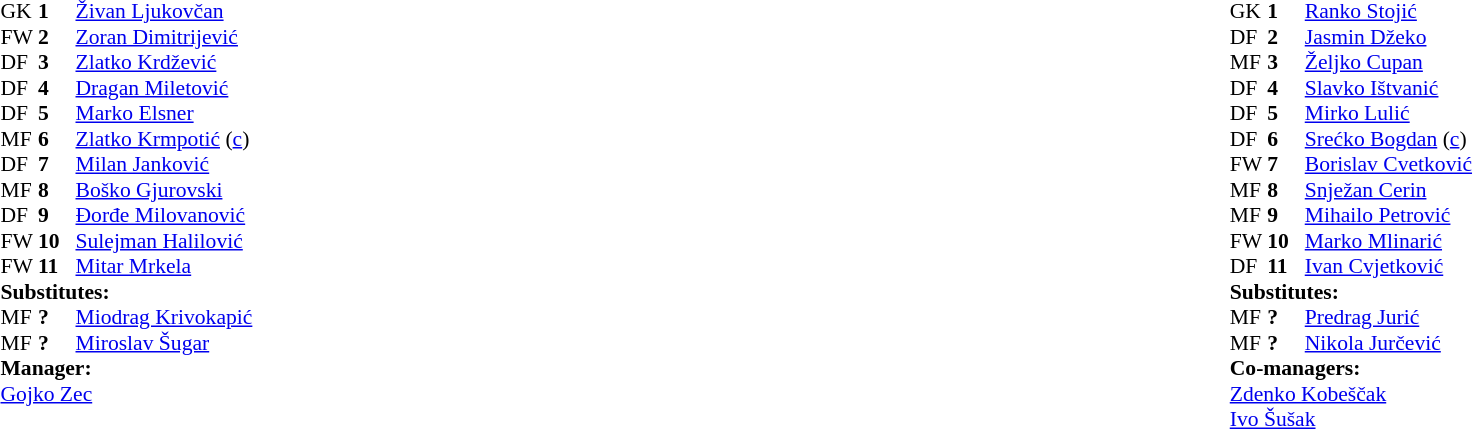<table width="100%">
<tr>
<td valign="top" width="50%"><br><table style="font-size: 90%" cellspacing="0" cellpadding="0">
<tr>
<td colspan="4"></td>
</tr>
<tr>
<th width="25"></th>
<th width="25"></th>
<th width="200"></th>
<th></th>
</tr>
<tr>
<td>GK</td>
<td><strong>1</strong></td>
<td> <a href='#'>Živan Ljukovčan</a></td>
</tr>
<tr>
<td>FW</td>
<td><strong>2</strong></td>
<td> <a href='#'>Zoran Dimitrijević</a></td>
</tr>
<tr>
<td>DF</td>
<td><strong>3</strong></td>
<td> <a href='#'>Zlatko Krdžević</a></td>
</tr>
<tr>
<td>DF</td>
<td><strong>4</strong></td>
<td> <a href='#'>Dragan Miletović</a></td>
</tr>
<tr>
<td>DF</td>
<td><strong>5</strong></td>
<td> <a href='#'>Marko Elsner</a></td>
</tr>
<tr>
<td>MF</td>
<td><strong>6</strong></td>
<td> <a href='#'>Zlatko Krmpotić</a> (<a href='#'>c</a>)</td>
</tr>
<tr>
<td>DF</td>
<td><strong>7</strong></td>
<td> <a href='#'>Milan Janković</a></td>
<td></td>
</tr>
<tr>
<td>MF</td>
<td><strong>8</strong></td>
<td> <a href='#'>Boško Gjurovski</a></td>
</tr>
<tr>
<td>DF</td>
<td><strong>9</strong></td>
<td> <a href='#'>Đorđe Milovanović</a></td>
</tr>
<tr>
<td>FW</td>
<td><strong>10</strong></td>
<td> <a href='#'>Sulejman Halilović</a></td>
</tr>
<tr>
<td>FW</td>
<td><strong>11</strong></td>
<td> <a href='#'>Mitar Mrkela</a></td>
<td></td>
</tr>
<tr>
<td colspan=4><strong>Substitutes:</strong></td>
</tr>
<tr>
<td>MF</td>
<td><strong>?</strong></td>
<td> <a href='#'>Miodrag Krivokapić</a></td>
<td></td>
</tr>
<tr>
<td>MF</td>
<td><strong>?</strong></td>
<td> <a href='#'>Miroslav Šugar</a></td>
<td></td>
</tr>
<tr>
<td colspan=4><strong>Manager:</strong></td>
</tr>
<tr>
<td colspan="4"> <a href='#'>Gojko Zec</a></td>
</tr>
</table>
</td>
<td valign="top" width="50%"><br><table style="font-size: 90%" cellspacing="0" cellpadding="0" align="center">
<tr>
<td colspan="4"></td>
</tr>
<tr>
<th width="25"></th>
<th width="25"></th>
<th width="200"></th>
<th></th>
</tr>
<tr>
<td>GK</td>
<td><strong>1</strong></td>
<td> <a href='#'>Ranko Stojić</a></td>
</tr>
<tr>
<td>DF</td>
<td><strong>2</strong></td>
<td> <a href='#'>Jasmin Džeko</a></td>
</tr>
<tr>
<td>MF</td>
<td><strong>3</strong></td>
<td> <a href='#'>Željko Cupan</a></td>
</tr>
<tr>
<td>DF</td>
<td><strong>4</strong></td>
<td> <a href='#'>Slavko Ištvanić</a></td>
<td></td>
</tr>
<tr>
<td>DF</td>
<td><strong>5</strong></td>
<td> <a href='#'>Mirko Lulić</a></td>
</tr>
<tr>
<td>DF</td>
<td><strong>6</strong></td>
<td> <a href='#'>Srećko Bogdan</a> (<a href='#'>c</a>)</td>
</tr>
<tr>
<td>FW</td>
<td><strong>7</strong></td>
<td> <a href='#'>Borislav Cvetković</a></td>
<td></td>
</tr>
<tr>
<td>MF</td>
<td><strong>8</strong></td>
<td> <a href='#'>Snježan Cerin</a></td>
</tr>
<tr>
<td>MF</td>
<td><strong>9</strong></td>
<td> <a href='#'>Mihailo Petrović</a></td>
</tr>
<tr>
<td>FW</td>
<td><strong>10</strong></td>
<td> <a href='#'>Marko Mlinarić</a></td>
</tr>
<tr>
<td>DF</td>
<td><strong>11</strong></td>
<td> <a href='#'>Ivan Cvjetković</a></td>
</tr>
<tr>
<td colspan=4><strong>Substitutes:</strong></td>
</tr>
<tr>
<td>MF</td>
<td><strong>?</strong></td>
<td> <a href='#'>Predrag Jurić</a></td>
<td></td>
</tr>
<tr>
<td>MF</td>
<td><strong>?</strong></td>
<td> <a href='#'>Nikola Jurčević</a></td>
<td></td>
</tr>
<tr>
<td colspan=4><strong>Co-managers:</strong></td>
</tr>
<tr>
<td colspan="4"> <a href='#'>Zdenko Kobeščak</a></td>
</tr>
<tr>
<td colspan="4"> <a href='#'>Ivo Šušak</a></td>
</tr>
</table>
</td>
</tr>
</table>
